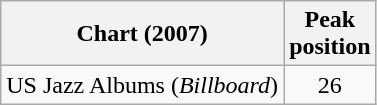<table class=wikitable>
<tr>
<th>Chart (2007)</th>
<th>Peak<br>position</th>
</tr>
<tr>
<td>US Jazz Albums (<em>Billboard</em>)</td>
<td align=center>26</td>
</tr>
</table>
